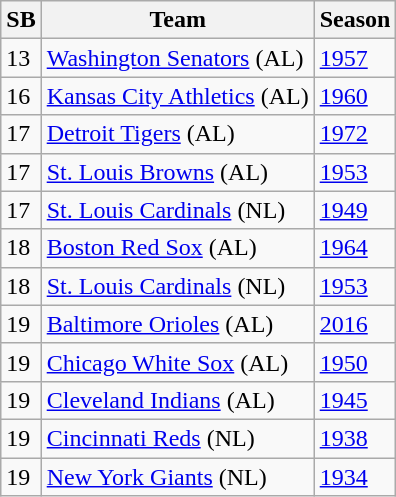<table class="wikitable">
<tr>
<th>SB</th>
<th>Team</th>
<th>Season</th>
</tr>
<tr>
<td>13</td>
<td><a href='#'>Washington Senators</a> (AL)</td>
<td><a href='#'>1957</a></td>
</tr>
<tr>
<td>16</td>
<td><a href='#'>Kansas City Athletics</a> (AL)</td>
<td><a href='#'>1960</a></td>
</tr>
<tr>
<td>17</td>
<td><a href='#'>Detroit Tigers</a> (AL)</td>
<td><a href='#'>1972</a></td>
</tr>
<tr>
<td>17</td>
<td><a href='#'>St. Louis Browns</a> (AL)</td>
<td><a href='#'>1953</a></td>
</tr>
<tr>
<td>17</td>
<td><a href='#'>St. Louis Cardinals</a> (NL)</td>
<td><a href='#'>1949</a></td>
</tr>
<tr>
<td>18</td>
<td><a href='#'>Boston Red Sox</a> (AL)</td>
<td><a href='#'>1964</a></td>
</tr>
<tr>
<td>18</td>
<td><a href='#'>St. Louis Cardinals</a> (NL)</td>
<td><a href='#'>1953</a></td>
</tr>
<tr>
<td>19</td>
<td><a href='#'>Baltimore Orioles</a> (AL)</td>
<td><a href='#'>2016</a></td>
</tr>
<tr>
<td>19</td>
<td><a href='#'>Chicago White Sox</a> (AL)</td>
<td><a href='#'>1950</a></td>
</tr>
<tr>
<td>19</td>
<td><a href='#'>Cleveland Indians</a> (AL)</td>
<td><a href='#'>1945</a></td>
</tr>
<tr>
<td>19</td>
<td><a href='#'>Cincinnati Reds</a> (NL)</td>
<td><a href='#'>1938</a></td>
</tr>
<tr>
<td>19</td>
<td><a href='#'>New York Giants</a> (NL)</td>
<td><a href='#'>1934</a></td>
</tr>
</table>
